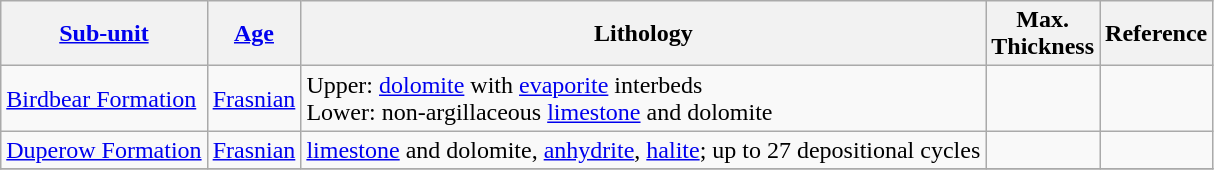<table class="wikitable">
<tr>
<th><a href='#'>Sub-unit</a></th>
<th><a href='#'>Age</a></th>
<th>Lithology</th>
<th>Max.<br>Thickness</th>
<th>Reference</th>
</tr>
<tr>
<td><a href='#'>Birdbear Formation</a></td>
<td><a href='#'>Frasnian</a></td>
<td>Upper: <a href='#'>dolomite</a> with <a href='#'>evaporite</a> interbeds<br>Lower: non-argillaceous <a href='#'>limestone</a> and dolomite</td>
<td></td>
<td></td>
</tr>
<tr>
<td><a href='#'>Duperow Formation</a></td>
<td><a href='#'>Frasnian</a></td>
<td><a href='#'>limestone</a> and dolomite, <a href='#'>anhydrite</a>, <a href='#'>halite</a>; up to 27 depositional cycles</td>
<td></td>
<td></td>
</tr>
<tr>
</tr>
</table>
